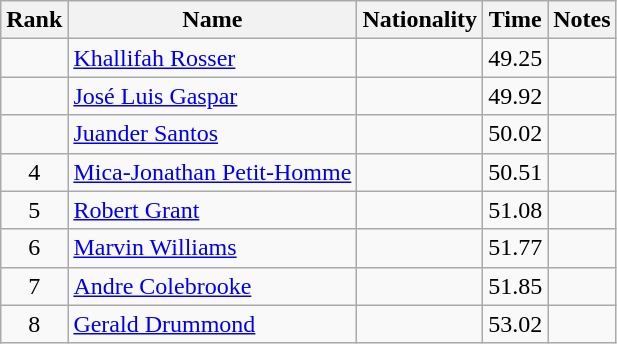<table class="wikitable sortable" style="text-align:center">
<tr>
<th>Rank</th>
<th>Name</th>
<th>Nationality</th>
<th>Time</th>
<th>Notes</th>
</tr>
<tr>
<td></td>
<td align=left><a href='#'>Khallifah Rosser</a></td>
<td align=left></td>
<td>49.25</td>
<td></td>
</tr>
<tr>
<td></td>
<td align=left><a href='#'>José Luis Gaspar</a></td>
<td align=left></td>
<td>49.92</td>
<td></td>
</tr>
<tr>
<td></td>
<td align=left><a href='#'>Juander Santos</a></td>
<td align=left></td>
<td>50.02</td>
<td></td>
</tr>
<tr>
<td>4</td>
<td align=left><a href='#'>Mica-Jonathan Petit-Homme</a></td>
<td align=left></td>
<td>50.51</td>
<td></td>
</tr>
<tr>
<td>5</td>
<td align=left><a href='#'>Robert Grant</a></td>
<td align=left></td>
<td>51.08</td>
<td></td>
</tr>
<tr>
<td>6</td>
<td align=left><a href='#'>Marvin Williams</a></td>
<td align=left></td>
<td>51.77</td>
<td></td>
</tr>
<tr>
<td>7</td>
<td align=left><a href='#'>Andre Colebrooke</a></td>
<td align=left></td>
<td>51.85</td>
<td></td>
</tr>
<tr>
<td>8</td>
<td align=left><a href='#'>Gerald Drummond</a></td>
<td align=left></td>
<td>53.02</td>
<td></td>
</tr>
</table>
